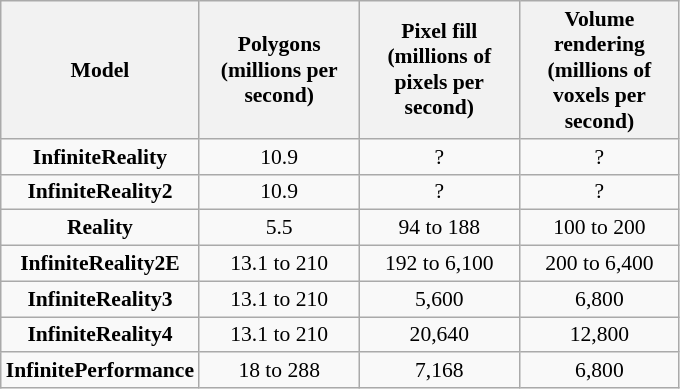<table class="wikitable" style="font-size: 90%; text-align: center;">
<tr>
<th width="105">Model</th>
<th width="100">Polygons <br> (millions per second)</th>
<th width="100">Pixel fill <br> (millions of pixels per second)</th>
<th width="100">Volume rendering <br> (millions of voxels per second)</th>
</tr>
<tr>
<td><strong>InfiniteReality</strong></td>
<td>10.9</td>
<td>?</td>
<td>?</td>
</tr>
<tr>
<td><strong>InfiniteReality2</strong></td>
<td>10.9</td>
<td>?</td>
<td>?</td>
</tr>
<tr>
<td><strong>Reality</strong></td>
<td>5.5</td>
<td>94 to 188</td>
<td>100 to 200</td>
</tr>
<tr>
<td><strong>InfiniteReality2E</strong></td>
<td>13.1 to 210</td>
<td>192 to 6,100</td>
<td>200 to 6,400</td>
</tr>
<tr>
<td><strong>InfiniteReality3</strong></td>
<td>13.1 to 210</td>
<td>5,600</td>
<td>6,800</td>
</tr>
<tr>
<td><strong>InfiniteReality4</strong></td>
<td>13.1 to 210</td>
<td>20,640</td>
<td>12,800</td>
</tr>
<tr>
<td><strong>InfinitePerformance</strong></td>
<td>18 to 288</td>
<td>7,168</td>
<td>6,800</td>
</tr>
</table>
